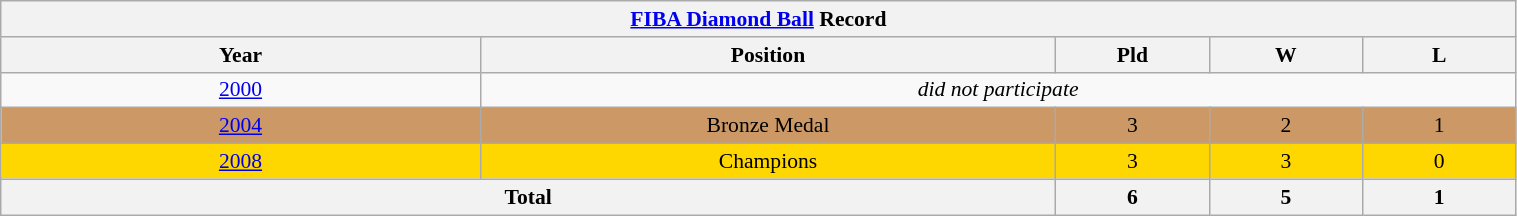<table class="wikitable" width=80% style="text-align: center;font-size:90%;">
<tr>
<th colspan=5><a href='#'>FIBA Diamond Ball</a> Record</th>
</tr>
<tr>
<th width=25%>Year</th>
<th width=30%>Position</th>
<th width=8%>Pld</th>
<th width=8%>W</th>
<th width=8%>L</th>
</tr>
<tr>
<td> <a href='#'>2000</a></td>
<td colspan=4><em>did not participate</em></td>
</tr>
<tr bgcolor=cc9966>
<td> <a href='#'>2004</a></td>
<td>Bronze Medal</td>
<td>3</td>
<td>2</td>
<td>1</td>
</tr>
<tr bgcolor=gold>
<td> <a href='#'>2008</a></td>
<td>Champions</td>
<td>3</td>
<td>3</td>
<td>0</td>
</tr>
<tr>
<th colspan=2>Total</th>
<th>6</th>
<th>5</th>
<th>1</th>
</tr>
</table>
